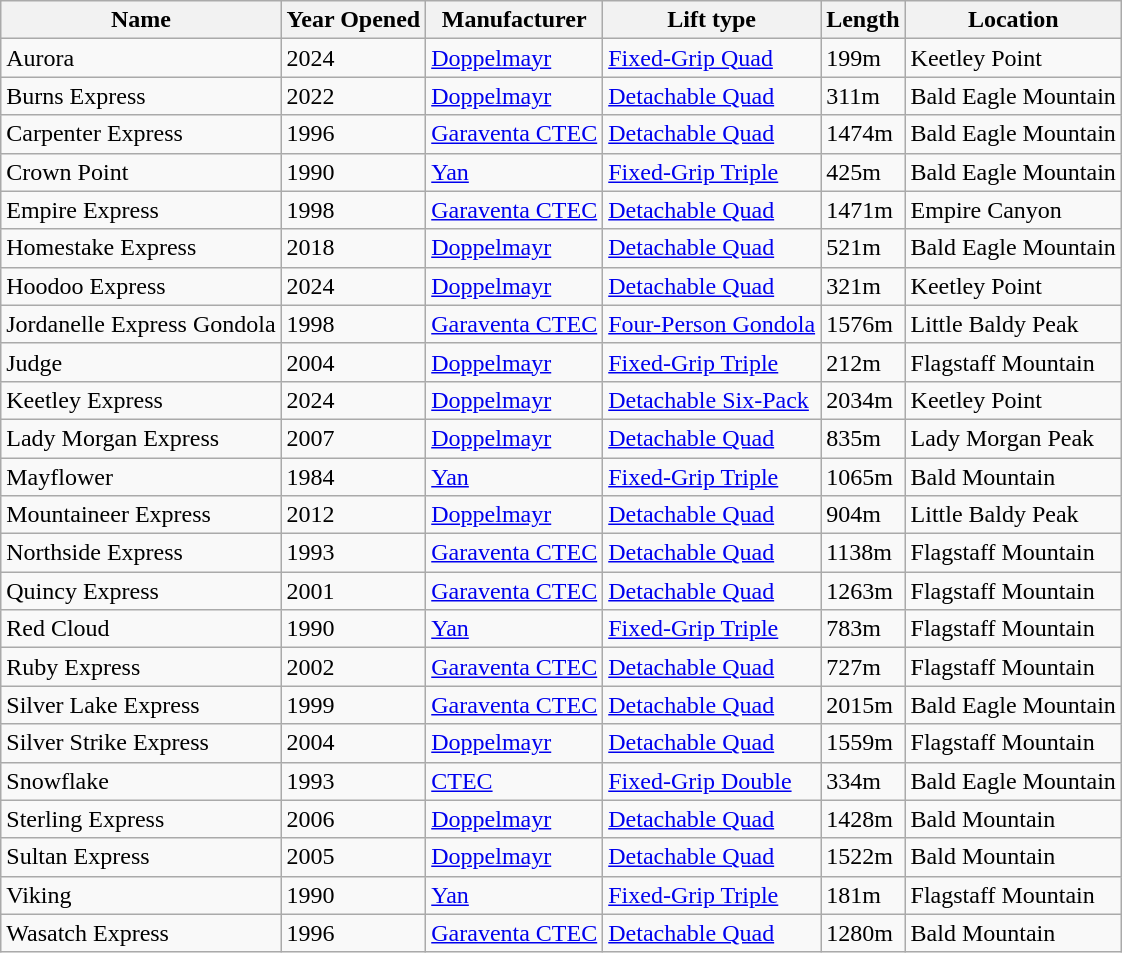<table class= "wikitable">
<tr>
<th>Name</th>
<th>Year Opened</th>
<th>Manufacturer</th>
<th>Lift type</th>
<th>Length</th>
<th>Location</th>
</tr>
<tr>
<td>Aurora</td>
<td>2024</td>
<td><a href='#'>Doppelmayr</a></td>
<td><a href='#'>Fixed-Grip Quad</a></td>
<td>199m</td>
<td>Keetley Point</td>
</tr>
<tr>
<td>Burns Express</td>
<td>2022</td>
<td><a href='#'>Doppelmayr</a></td>
<td><a href='#'>Detachable Quad</a></td>
<td>311m</td>
<td>Bald Eagle Mountain</td>
</tr>
<tr>
<td>Carpenter Express</td>
<td>1996</td>
<td><a href='#'>Garaventa CTEC</a></td>
<td><a href='#'>Detachable Quad</a></td>
<td>1474m</td>
<td>Bald Eagle Mountain</td>
</tr>
<tr>
<td>Crown Point</td>
<td>1990</td>
<td><a href='#'>Yan</a></td>
<td><a href='#'>Fixed-Grip Triple</a></td>
<td>425m</td>
<td>Bald Eagle Mountain</td>
</tr>
<tr>
<td>Empire Express</td>
<td>1998</td>
<td><a href='#'>Garaventa CTEC</a></td>
<td><a href='#'>Detachable Quad</a></td>
<td>1471m</td>
<td>Empire Canyon</td>
</tr>
<tr>
<td>Homestake Express</td>
<td>2018</td>
<td><a href='#'>Doppelmayr</a></td>
<td><a href='#'>Detachable Quad</a></td>
<td>521m</td>
<td>Bald Eagle Mountain</td>
</tr>
<tr>
<td>Hoodoo Express</td>
<td>2024</td>
<td><a href='#'>Doppelmayr</a></td>
<td><a href='#'>Detachable Quad</a></td>
<td>321m</td>
<td>Keetley Point</td>
</tr>
<tr>
<td>Jordanelle Express Gondola</td>
<td>1998</td>
<td><a href='#'>Garaventa CTEC</a></td>
<td><a href='#'>Four-Person Gondola</a></td>
<td>1576m</td>
<td>Little Baldy Peak</td>
</tr>
<tr>
<td>Judge</td>
<td>2004</td>
<td><a href='#'>Doppelmayr</a></td>
<td><a href='#'>Fixed-Grip Triple</a></td>
<td>212m</td>
<td>Flagstaff Mountain</td>
</tr>
<tr>
<td>Keetley Express</td>
<td>2024</td>
<td><a href='#'>Doppelmayr</a></td>
<td><a href='#'>Detachable Six-Pack</a></td>
<td>2034m</td>
<td>Keetley Point</td>
</tr>
<tr>
<td>Lady Morgan Express</td>
<td>2007</td>
<td><a href='#'>Doppelmayr</a></td>
<td><a href='#'>Detachable Quad</a></td>
<td>835m</td>
<td>Lady Morgan Peak</td>
</tr>
<tr>
<td>Mayflower</td>
<td>1984</td>
<td><a href='#'>Yan</a></td>
<td><a href='#'>Fixed-Grip Triple</a></td>
<td>1065m</td>
<td>Bald Mountain</td>
</tr>
<tr>
<td>Mountaineer Express</td>
<td>2012</td>
<td><a href='#'>Doppelmayr</a></td>
<td><a href='#'>Detachable Quad</a></td>
<td>904m</td>
<td>Little Baldy Peak</td>
</tr>
<tr>
<td>Northside Express</td>
<td>1993</td>
<td><a href='#'>Garaventa CTEC</a></td>
<td><a href='#'>Detachable Quad</a></td>
<td>1138m</td>
<td>Flagstaff Mountain</td>
</tr>
<tr>
<td>Quincy Express</td>
<td>2001</td>
<td><a href='#'>Garaventa CTEC</a></td>
<td><a href='#'>Detachable Quad</a></td>
<td>1263m</td>
<td>Flagstaff Mountain</td>
</tr>
<tr>
<td>Red Cloud</td>
<td>1990</td>
<td><a href='#'>Yan</a></td>
<td><a href='#'>Fixed-Grip Triple</a></td>
<td>783m</td>
<td>Flagstaff Mountain</td>
</tr>
<tr>
<td>Ruby Express</td>
<td>2002</td>
<td><a href='#'>Garaventa CTEC</a></td>
<td><a href='#'>Detachable Quad</a></td>
<td>727m</td>
<td>Flagstaff Mountain</td>
</tr>
<tr>
<td>Silver Lake Express</td>
<td>1999</td>
<td><a href='#'>Garaventa CTEC</a></td>
<td><a href='#'>Detachable Quad</a></td>
<td>2015m</td>
<td>Bald Eagle Mountain</td>
</tr>
<tr>
<td>Silver Strike Express</td>
<td>2004</td>
<td><a href='#'>Doppelmayr</a></td>
<td><a href='#'>Detachable Quad</a></td>
<td>1559m</td>
<td>Flagstaff Mountain</td>
</tr>
<tr>
<td>Snowflake</td>
<td>1993</td>
<td><a href='#'>CTEC</a></td>
<td><a href='#'>Fixed-Grip Double</a></td>
<td>334m</td>
<td>Bald Eagle Mountain</td>
</tr>
<tr>
<td>Sterling Express</td>
<td>2006</td>
<td><a href='#'>Doppelmayr</a></td>
<td><a href='#'>Detachable Quad</a></td>
<td>1428m</td>
<td>Bald Mountain</td>
</tr>
<tr>
<td>Sultan Express</td>
<td>2005</td>
<td><a href='#'>Doppelmayr</a></td>
<td><a href='#'>Detachable Quad</a></td>
<td>1522m</td>
<td>Bald Mountain</td>
</tr>
<tr>
<td>Viking</td>
<td>1990</td>
<td><a href='#'>Yan</a></td>
<td><a href='#'>Fixed-Grip Triple</a></td>
<td>181m</td>
<td>Flagstaff Mountain</td>
</tr>
<tr>
<td>Wasatch Express</td>
<td>1996</td>
<td><a href='#'>Garaventa CTEC</a></td>
<td><a href='#'>Detachable Quad</a></td>
<td>1280m</td>
<td>Bald Mountain</td>
</tr>
</table>
